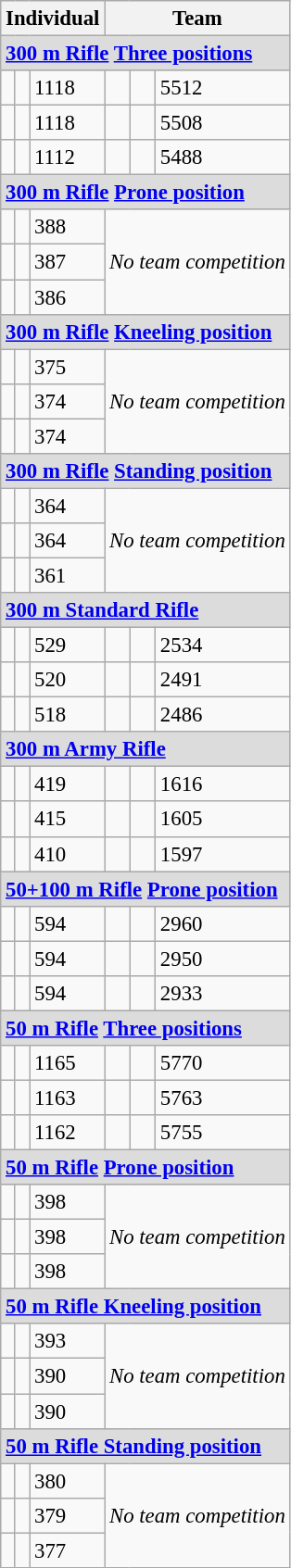<table class="wikitable" style="font-size: 95%">
<tr>
<th colspan=3>Individual</th>
<th colspan=3>Team</th>
</tr>
<tr>
<td colspan=6 style="background:#dcdcdc"><strong><a href='#'>300 m Rifle</a> <a href='#'>Three positions</a></strong></td>
</tr>
<tr>
<td></td>
<td></td>
<td>1118</td>
<td></td>
<td></td>
<td>5512</td>
</tr>
<tr>
<td></td>
<td></td>
<td>1118</td>
<td></td>
<td></td>
<td>5508</td>
</tr>
<tr>
<td></td>
<td></td>
<td>1112</td>
<td></td>
<td></td>
<td>5488</td>
</tr>
<tr>
<td colspan=6 style="background:#dcdcdc"><strong><a href='#'>300 m Rifle</a> <a href='#'>Prone position</a></strong></td>
</tr>
<tr>
<td></td>
<td></td>
<td>388</td>
<td colspan=3 rowspan=3 style="text-align: center"><em>No team competition</em></td>
</tr>
<tr>
<td></td>
<td></td>
<td>387</td>
</tr>
<tr>
<td></td>
<td></td>
<td>386</td>
</tr>
<tr>
<td colspan=6 style="background:#dcdcdc"><strong><a href='#'>300 m Rifle</a> <a href='#'>Kneeling position</a></strong></td>
</tr>
<tr>
<td></td>
<td></td>
<td>375</td>
<td colspan=3 rowspan=3 style="text-align: center"><em>No team competition</em></td>
</tr>
<tr>
<td></td>
<td></td>
<td>374</td>
</tr>
<tr>
<td></td>
<td></td>
<td>374</td>
</tr>
<tr>
<td colspan=6 style="background:#dcdcdc"><strong><a href='#'>300 m Rifle</a> <a href='#'>Standing position</a></strong></td>
</tr>
<tr>
<td></td>
<td></td>
<td>364</td>
<td colspan=3 rowspan=3 style="text-align: center"><em>No team competition</em></td>
</tr>
<tr>
<td></td>
<td></td>
<td>364</td>
</tr>
<tr>
<td></td>
<td></td>
<td>361</td>
</tr>
<tr>
<td colspan=6 style="background:#dcdcdc"><strong><a href='#'>300 m Standard Rifle</a></strong></td>
</tr>
<tr>
<td></td>
<td></td>
<td>529</td>
<td></td>
<td></td>
<td>2534</td>
</tr>
<tr>
<td></td>
<td></td>
<td>520</td>
<td></td>
<td></td>
<td>2491</td>
</tr>
<tr>
<td></td>
<td></td>
<td>518</td>
<td></td>
<td></td>
<td>2486</td>
</tr>
<tr>
<td colspan=6 style="background:#dcdcdc"><strong><a href='#'>300 m Army Rifle</a></strong></td>
</tr>
<tr>
<td></td>
<td></td>
<td>419</td>
<td></td>
<td></td>
<td>1616</td>
</tr>
<tr>
<td></td>
<td></td>
<td>415</td>
<td></td>
<td></td>
<td>1605</td>
</tr>
<tr>
<td></td>
<td></td>
<td>410</td>
<td></td>
<td></td>
<td>1597</td>
</tr>
<tr>
<td colspan=6 style="background:#dcdcdc"><strong><a href='#'>50+100 m Rifle</a> <a href='#'>Prone position</a></strong></td>
</tr>
<tr>
<td></td>
<td></td>
<td>594</td>
<td></td>
<td></td>
<td>2960</td>
</tr>
<tr>
<td></td>
<td></td>
<td>594</td>
<td></td>
<td></td>
<td>2950</td>
</tr>
<tr>
<td></td>
<td></td>
<td>594</td>
<td></td>
<td></td>
<td>2933</td>
</tr>
<tr>
<td colspan=6 style="background:#dcdcdc"><strong><a href='#'>50 m Rifle</a> <a href='#'>Three positions</a></strong></td>
</tr>
<tr>
<td></td>
<td></td>
<td>1165</td>
<td></td>
<td></td>
<td>5770</td>
</tr>
<tr>
<td></td>
<td></td>
<td>1163</td>
<td></td>
<td></td>
<td>5763</td>
</tr>
<tr>
<td></td>
<td></td>
<td>1162</td>
<td></td>
<td></td>
<td>5755</td>
</tr>
<tr>
<td colspan=6 style="background:#dcdcdc"><strong><a href='#'>50 m Rifle</a> <a href='#'>Prone position</a></strong></td>
</tr>
<tr>
<td></td>
<td></td>
<td>398</td>
<td colspan=3 rowspan=3 style="text-align: center"><em>No team competition</em></td>
</tr>
<tr>
<td></td>
<td></td>
<td>398</td>
</tr>
<tr>
<td></td>
<td></td>
<td>398</td>
</tr>
<tr>
<td colspan=6 style="background:#dcdcdc"><strong><a href='#'>50 m Rifle Kneeling position</a></strong></td>
</tr>
<tr>
<td></td>
<td></td>
<td>393</td>
<td colspan=3 rowspan=3 style="text-align: center"><em>No team competition</em></td>
</tr>
<tr>
<td></td>
<td></td>
<td>390</td>
</tr>
<tr>
<td></td>
<td></td>
<td>390</td>
</tr>
<tr>
<td colspan=6 style="background:#dcdcdc"><strong><a href='#'>50 m Rifle Standing position</a></strong></td>
</tr>
<tr>
<td></td>
<td></td>
<td>380</td>
<td colspan=3 rowspan=3 style="text-align: center"><em>No team competition</em></td>
</tr>
<tr>
<td></td>
<td></td>
<td>379</td>
</tr>
<tr>
<td></td>
<td></td>
<td>377</td>
</tr>
</table>
